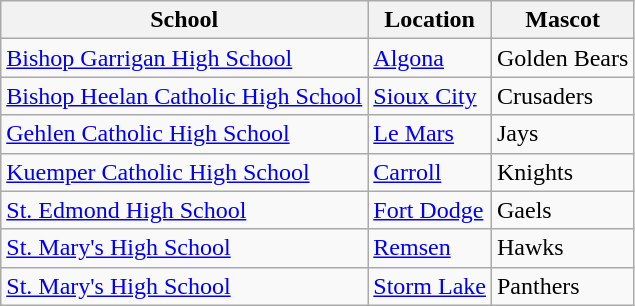<table class="wikitable" border="1">
<tr>
<th>School</th>
<th>Location</th>
<th>Mascot</th>
</tr>
<tr>
<td><a href='#'>Bishop Garrigan High School</a></td>
<td><a href='#'>Algona</a></td>
<td>Golden Bears</td>
</tr>
<tr>
<td><a href='#'>Bishop Heelan Catholic High School</a></td>
<td><a href='#'>Sioux City</a></td>
<td>Crusaders</td>
</tr>
<tr>
<td><a href='#'>Gehlen Catholic High School</a></td>
<td><a href='#'>Le Mars</a></td>
<td>Jays</td>
</tr>
<tr>
<td><a href='#'>Kuemper Catholic High School</a></td>
<td><a href='#'>Carroll</a></td>
<td>Knights</td>
</tr>
<tr>
<td><a href='#'>St. Edmond High School</a></td>
<td><a href='#'>Fort Dodge</a></td>
<td>Gaels</td>
</tr>
<tr>
<td><a href='#'>St. Mary's High School</a></td>
<td><a href='#'>Remsen</a></td>
<td>Hawks</td>
</tr>
<tr>
<td><a href='#'>St. Mary's High School</a></td>
<td><a href='#'>Storm Lake</a></td>
<td>Panthers</td>
</tr>
</table>
